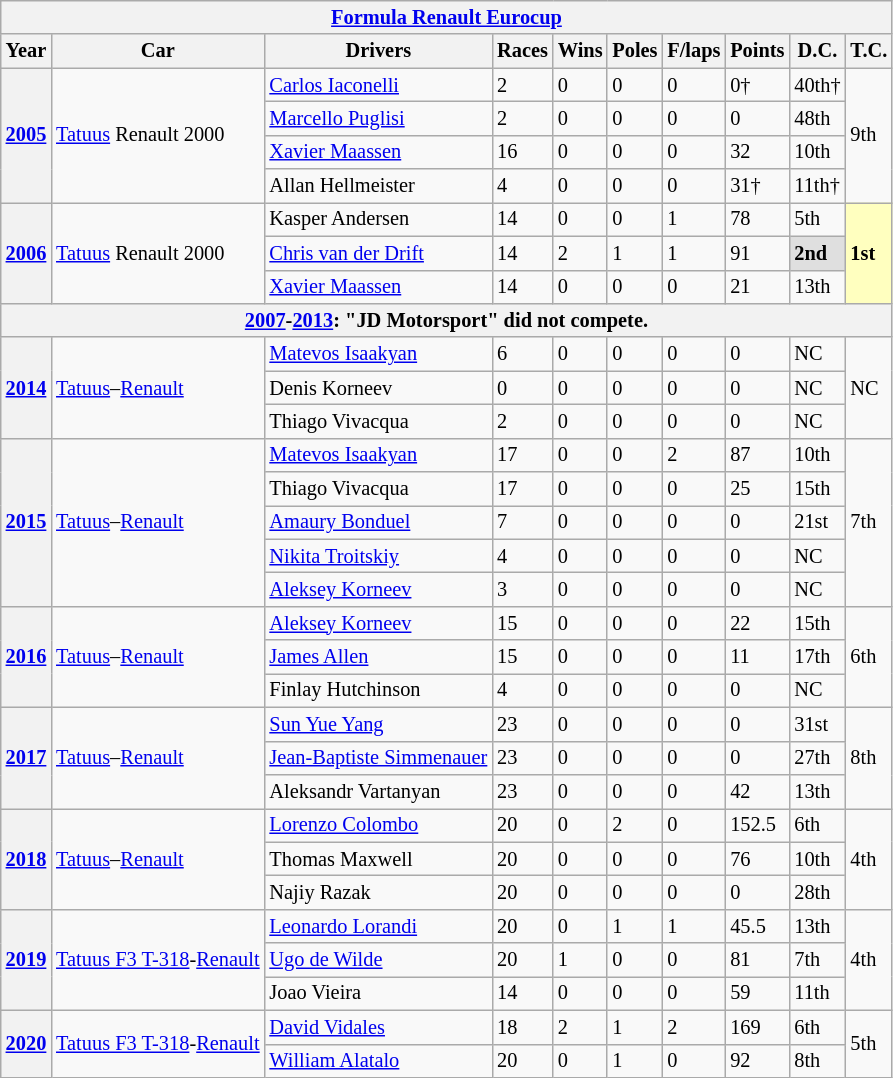<table class="wikitable collapsible" style="font-size:85%">
<tr>
<th colspan=10><a href='#'>Formula Renault Eurocup</a></th>
</tr>
<tr>
<th>Year</th>
<th>Car</th>
<th>Drivers</th>
<th>Races</th>
<th>Wins</th>
<th>Poles</th>
<th>F/laps</th>
<th>Points</th>
<th>D.C.</th>
<th>T.C.</th>
</tr>
<tr>
<th rowspan=4><a href='#'>2005</a></th>
<td rowspan=4><a href='#'>Tatuus</a> Renault 2000</td>
<td> <a href='#'>Carlos Iaconelli</a></td>
<td>2</td>
<td>0</td>
<td>0</td>
<td>0</td>
<td>0†</td>
<td>40th†</td>
<td rowspan=4>9th</td>
</tr>
<tr>
<td> <a href='#'>Marcello Puglisi</a></td>
<td>2</td>
<td>0</td>
<td>0</td>
<td>0</td>
<td>0</td>
<td>48th</td>
</tr>
<tr>
<td> <a href='#'>Xavier Maassen</a></td>
<td>16</td>
<td>0</td>
<td>0</td>
<td>0</td>
<td>32</td>
<td>10th</td>
</tr>
<tr>
<td> Allan Hellmeister</td>
<td>4</td>
<td>0</td>
<td>0</td>
<td>0</td>
<td>31†</td>
<td>11th†</td>
</tr>
<tr>
<th rowspan=3><a href='#'>2006</a></th>
<td rowspan=3><a href='#'>Tatuus</a> Renault 2000</td>
<td> Kasper Andersen</td>
<td>14</td>
<td>0</td>
<td>0</td>
<td>1</td>
<td>78</td>
<td>5th</td>
<td rowspan=3 style="background:#FFFFBF;"><strong>1st</strong></td>
</tr>
<tr>
<td> <a href='#'>Chris van der Drift</a></td>
<td>14</td>
<td>2</td>
<td>1</td>
<td>1</td>
<td>91</td>
<td style="background:#DFDFDF;"><strong>2nd</strong></td>
</tr>
<tr>
<td> <a href='#'>Xavier Maassen</a></td>
<td>14</td>
<td>0</td>
<td>0</td>
<td>0</td>
<td>21</td>
<td>13th</td>
</tr>
<tr>
<th colspan="10"><a href='#'>2007</a>-<a href='#'>2013</a>: "JD Motorsport" did not compete.</th>
</tr>
<tr>
<th rowspan=3><a href='#'>2014</a></th>
<td rowspan=3><a href='#'>Tatuus</a>–<a href='#'>Renault</a></td>
<td> <a href='#'>Matevos Isaakyan</a></td>
<td>6</td>
<td>0</td>
<td>0</td>
<td>0</td>
<td>0</td>
<td>NC</td>
<td rowspan=3>NC</td>
</tr>
<tr>
<td> Denis Korneev</td>
<td>0</td>
<td>0</td>
<td>0</td>
<td>0</td>
<td>0</td>
<td>NC</td>
</tr>
<tr>
<td> Thiago Vivacqua</td>
<td>2</td>
<td>0</td>
<td>0</td>
<td>0</td>
<td>0</td>
<td>NC</td>
</tr>
<tr>
<th rowspan=5><a href='#'>2015</a></th>
<td rowspan=5><a href='#'>Tatuus</a>–<a href='#'>Renault</a></td>
<td> <a href='#'>Matevos Isaakyan</a></td>
<td>17</td>
<td>0</td>
<td>0</td>
<td>2</td>
<td>87</td>
<td>10th</td>
<td rowspan=5>7th</td>
</tr>
<tr>
<td> Thiago Vivacqua</td>
<td>17</td>
<td>0</td>
<td>0</td>
<td>0</td>
<td>25</td>
<td>15th</td>
</tr>
<tr>
<td> <a href='#'>Amaury Bonduel</a></td>
<td>7</td>
<td>0</td>
<td>0</td>
<td>0</td>
<td>0</td>
<td>21st</td>
</tr>
<tr>
<td> <a href='#'>Nikita Troitskiy</a></td>
<td>4</td>
<td>0</td>
<td>0</td>
<td>0</td>
<td>0</td>
<td>NC</td>
</tr>
<tr>
<td> <a href='#'>Aleksey Korneev</a></td>
<td>3</td>
<td>0</td>
<td>0</td>
<td>0</td>
<td>0</td>
<td>NC</td>
</tr>
<tr>
<th rowspan=3><a href='#'>2016</a></th>
<td rowspan=3><a href='#'>Tatuus</a>–<a href='#'>Renault</a></td>
<td> <a href='#'>Aleksey Korneev</a></td>
<td>15</td>
<td>0</td>
<td>0</td>
<td>0</td>
<td>22</td>
<td>15th</td>
<td rowspan=3>6th</td>
</tr>
<tr>
<td> <a href='#'>James Allen</a></td>
<td>15</td>
<td>0</td>
<td>0</td>
<td>0</td>
<td>11</td>
<td>17th</td>
</tr>
<tr>
<td> Finlay Hutchinson</td>
<td>4</td>
<td>0</td>
<td>0</td>
<td>0</td>
<td>0</td>
<td>NC</td>
</tr>
<tr>
<th rowspan=3><a href='#'>2017</a></th>
<td rowspan=3><a href='#'>Tatuus</a>–<a href='#'>Renault</a></td>
<td> <a href='#'>Sun Yue Yang</a></td>
<td>23</td>
<td>0</td>
<td>0</td>
<td>0</td>
<td>0</td>
<td>31st</td>
<td rowspan=3>8th</td>
</tr>
<tr>
<td> <a href='#'>Jean-Baptiste Simmenauer</a></td>
<td>23</td>
<td>0</td>
<td>0</td>
<td>0</td>
<td>0</td>
<td>27th</td>
</tr>
<tr>
<td> Aleksandr Vartanyan</td>
<td>23</td>
<td>0</td>
<td>0</td>
<td>0</td>
<td>42</td>
<td>13th</td>
</tr>
<tr>
<th rowspan=3><a href='#'>2018</a></th>
<td rowspan=3><a href='#'>Tatuus</a>–<a href='#'>Renault</a></td>
<td> <a href='#'>Lorenzo Colombo</a></td>
<td>20</td>
<td>0</td>
<td>2</td>
<td>0</td>
<td>152.5</td>
<td>6th</td>
<td rowspan=3>4th</td>
</tr>
<tr>
<td> Thomas Maxwell</td>
<td>20</td>
<td>0</td>
<td>0</td>
<td>0</td>
<td>76</td>
<td>10th</td>
</tr>
<tr>
<td> Najiy Razak</td>
<td>20</td>
<td>0</td>
<td>0</td>
<td>0</td>
<td>0</td>
<td>28th</td>
</tr>
<tr>
<th rowspan="3"><a href='#'>2019</a></th>
<td rowspan="3"><a href='#'>Tatuus F3 T-318</a>-<a href='#'>Renault</a></td>
<td> <a href='#'>Leonardo Lorandi</a></td>
<td>20</td>
<td>0</td>
<td>1</td>
<td>1</td>
<td>45.5</td>
<td>13th</td>
<td rowspan="3">4th</td>
</tr>
<tr>
<td> <a href='#'>Ugo de Wilde</a></td>
<td>20</td>
<td>1</td>
<td>0</td>
<td>0</td>
<td>81</td>
<td>7th</td>
</tr>
<tr>
<td> Joao Vieira</td>
<td>14</td>
<td>0</td>
<td>0</td>
<td>0</td>
<td>59</td>
<td>11th</td>
</tr>
<tr>
<th rowspan="2"><a href='#'>2020</a></th>
<td rowspan="2"><a href='#'>Tatuus F3 T-318</a>-<a href='#'>Renault</a></td>
<td> <a href='#'>David Vidales</a></td>
<td>18</td>
<td>2</td>
<td>1</td>
<td>2</td>
<td>169</td>
<td>6th</td>
<td rowspan="2">5th</td>
</tr>
<tr>
<td> <a href='#'>William Alatalo</a></td>
<td>20</td>
<td>0</td>
<td>1</td>
<td>0</td>
<td>92</td>
<td>8th</td>
</tr>
</table>
